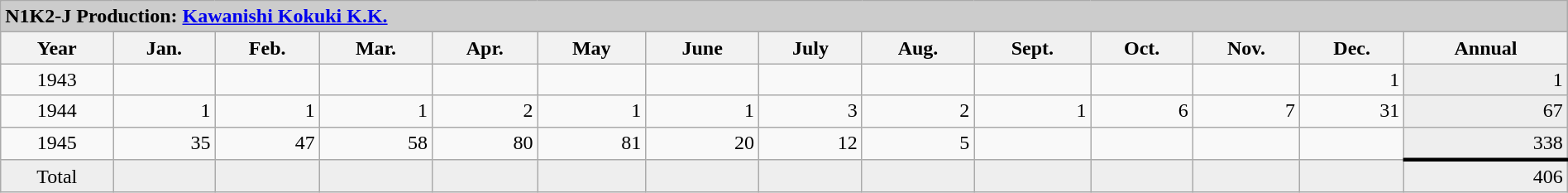<table class="wikitable" style="text-align: right; width: 100%">
<tr>
<td style="background:#ccc" ; colspan="14" ; align="left"><strong>N1K2-J Production: <a href='#'>Kawanishi Kokuki K.K.</a></strong></td>
</tr>
<tr>
<th rowspan=2>Year</th>
</tr>
<tr>
<th>Jan.</th>
<th>Feb.</th>
<th>Mar.</th>
<th>Apr.</th>
<th>May</th>
<th>June</th>
<th>July</th>
<th>Aug.</th>
<th>Sept.</th>
<th>Oct.</th>
<th>Nov.</th>
<th>Dec.</th>
<th>Annual</th>
</tr>
<tr>
<td style="text-align:center">1943</td>
<td></td>
<td></td>
<td></td>
<td></td>
<td></td>
<td></td>
<td></td>
<td></td>
<td></td>
<td></td>
<td></td>
<td>1</td>
<td style="background: #eee;">1</td>
</tr>
<tr>
<td style="text-align:center">1944</td>
<td>1</td>
<td>1</td>
<td>1</td>
<td>2</td>
<td>1</td>
<td>1</td>
<td>3</td>
<td>2</td>
<td>1</td>
<td>6</td>
<td>7</td>
<td>31</td>
<td style="background: #eee;">67</td>
</tr>
<tr>
<td style="text-align:center">1945</td>
<td>35</td>
<td>47</td>
<td>58</td>
<td>80</td>
<td>81</td>
<td>20</td>
<td>12</td>
<td>5</td>
<td></td>
<td></td>
<td></td>
<td></td>
<td style="background: #eee;">338</td>
</tr>
<tr style="background: #eee;">
<td style="text-align:center">Total</td>
<td></td>
<td></td>
<td></td>
<td></td>
<td></td>
<td></td>
<td></td>
<td></td>
<td></td>
<td></td>
<td></td>
<td></td>
<td style="border-top: black solid">406</td>
</tr>
</table>
